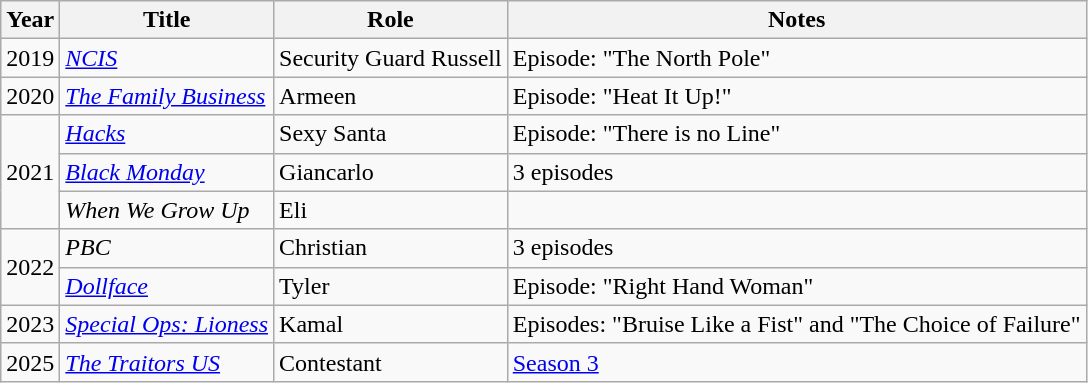<table class="wikitable">
<tr>
<th>Year</th>
<th>Title</th>
<th>Role</th>
<th>Notes</th>
</tr>
<tr>
<td>2019</td>
<td><em><a href='#'>NCIS</a></em></td>
<td>Security Guard Russell</td>
<td>Episode: "The North Pole"</td>
</tr>
<tr>
<td>2020</td>
<td><em><a href='#'>The Family Business</a></em></td>
<td>Armeen</td>
<td>Episode: "Heat It Up!"</td>
</tr>
<tr>
<td rowspan="3">2021</td>
<td><em><a href='#'>Hacks</a></em></td>
<td>Sexy Santa</td>
<td>Episode: "There is no Line"</td>
</tr>
<tr>
<td><em><a href='#'>Black Monday</a></em></td>
<td>Giancarlo</td>
<td>3 episodes</td>
</tr>
<tr>
<td><em>When We Grow Up</em></td>
<td>Eli</td>
<td></td>
</tr>
<tr>
<td rowspan="2">2022</td>
<td><em>PBC</em></td>
<td>Christian</td>
<td>3 episodes</td>
</tr>
<tr>
<td><em><a href='#'>Dollface</a></em></td>
<td>Tyler</td>
<td>Episode: "Right Hand Woman"</td>
</tr>
<tr>
<td>2023</td>
<td><em><a href='#'>Special Ops: Lioness</a></em></td>
<td>Kamal</td>
<td>Episodes: "Bruise Like a Fist" and "The Choice of Failure"</td>
</tr>
<tr>
<td>2025</td>
<td><em><a href='#'>The Traitors US</a></em></td>
<td>Contestant</td>
<td><a href='#'>Season 3</a></td>
</tr>
</table>
